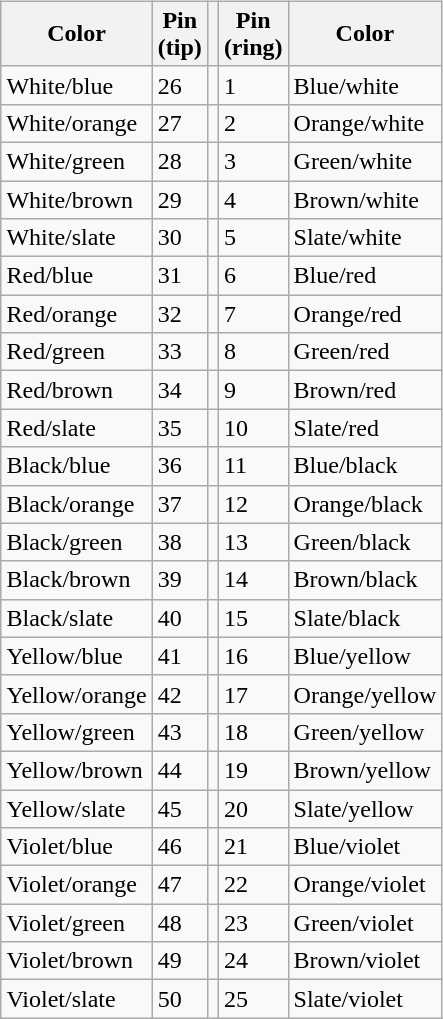<table style="float: right;">
<tr>
<td style="vertical-align: text-top;"></td>
<td><br><table class="wikitable" style="float: right; margin-left: 1.5em; margin-right: 0; margin-top: 0;">
<tr>
<th>Color</th>
<th>Pin<br>(tip)</th>
<th></th>
<th>Pin<br>(ring)</th>
<th>Color</th>
</tr>
<tr>
<td> White/blue</td>
<td>26</td>
<td></td>
<td>1</td>
<td> Blue/white</td>
</tr>
<tr>
<td> White/orange</td>
<td>27</td>
<td></td>
<td>2</td>
<td> Orange/white</td>
</tr>
<tr>
<td> White/green</td>
<td>28</td>
<td></td>
<td>3</td>
<td> Green/white</td>
</tr>
<tr>
<td> White/brown</td>
<td>29</td>
<td></td>
<td>4</td>
<td> Brown/white</td>
</tr>
<tr>
<td> White/slate</td>
<td>30</td>
<td></td>
<td>5</td>
<td> Slate/white</td>
</tr>
<tr>
<td> Red/blue</td>
<td>31</td>
<td></td>
<td>6</td>
<td> Blue/red</td>
</tr>
<tr>
<td> Red/orange</td>
<td>32</td>
<td></td>
<td>7</td>
<td> Orange/red</td>
</tr>
<tr>
<td> Red/green</td>
<td>33</td>
<td></td>
<td>8</td>
<td> Green/red</td>
</tr>
<tr>
<td> Red/brown</td>
<td>34</td>
<td></td>
<td>9</td>
<td> Brown/red</td>
</tr>
<tr>
<td> Red/slate</td>
<td>35</td>
<td></td>
<td>10</td>
<td> Slate/red</td>
</tr>
<tr>
<td> Black/blue</td>
<td>36</td>
<td></td>
<td>11</td>
<td> Blue/black</td>
</tr>
<tr>
<td> Black/orange</td>
<td>37</td>
<td></td>
<td>12</td>
<td> Orange/black</td>
</tr>
<tr>
<td> Black/green</td>
<td>38</td>
<td></td>
<td>13</td>
<td> Green/black</td>
</tr>
<tr>
<td> Black/brown</td>
<td>39</td>
<td></td>
<td>14</td>
<td> Brown/black</td>
</tr>
<tr>
<td> Black/slate</td>
<td>40</td>
<td></td>
<td>15</td>
<td> Slate/black</td>
</tr>
<tr>
<td> Yellow/blue</td>
<td>41</td>
<td></td>
<td>16</td>
<td> Blue/yellow</td>
</tr>
<tr>
<td> Yellow/orange</td>
<td>42</td>
<td></td>
<td>17</td>
<td> Orange/yellow</td>
</tr>
<tr>
<td> Yellow/green</td>
<td>43</td>
<td></td>
<td>18</td>
<td> Green/yellow</td>
</tr>
<tr>
<td> Yellow/brown</td>
<td>44</td>
<td></td>
<td>19</td>
<td> Brown/yellow</td>
</tr>
<tr>
<td> Yellow/slate</td>
<td>45</td>
<td></td>
<td>20</td>
<td> Slate/yellow</td>
</tr>
<tr>
<td> Violet/blue</td>
<td>46</td>
<td></td>
<td>21</td>
<td> Blue/violet</td>
</tr>
<tr>
<td> Violet/orange</td>
<td>47</td>
<td></td>
<td>22</td>
<td> Orange/violet</td>
</tr>
<tr>
<td> Violet/green</td>
<td>48</td>
<td></td>
<td>23</td>
<td> Green/violet</td>
</tr>
<tr>
<td> Violet/brown</td>
<td>49</td>
<td></td>
<td>24</td>
<td> Brown/violet</td>
</tr>
<tr>
<td> Violet/slate</td>
<td>50</td>
<td></td>
<td>25</td>
<td> Slate/violet</td>
</tr>
</table>
</td>
</tr>
<tr>
</tr>
</table>
